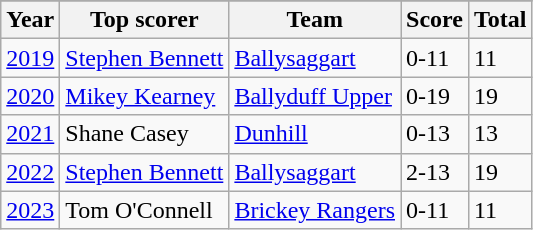<table class="wikitable sortable">
<tr>
</tr>
<tr>
<th>Year</th>
<th>Top scorer</th>
<th>Team</th>
<th>Score</th>
<th>Total</th>
</tr>
<tr>
<td><a href='#'>2019</a></td>
<td style="text-align:left;"><a href='#'>Stephen Bennett</a></td>
<td style="text-align:left;"><a href='#'>Ballysaggart</a></td>
<td>0-11</td>
<td>11</td>
</tr>
<tr>
<td><a href='#'>2020</a></td>
<td style="text-align:left;"><a href='#'>Mikey Kearney</a></td>
<td style="text-align:left;"><a href='#'>Ballyduff Upper</a></td>
<td>0-19</td>
<td>19</td>
</tr>
<tr>
<td><a href='#'>2021</a></td>
<td style="text-align:left;">Shane Casey</td>
<td style="text-align:left;"><a href='#'>Dunhill</a></td>
<td>0-13</td>
<td>13</td>
</tr>
<tr>
<td><a href='#'>2022</a></td>
<td style="text-align:left;"><a href='#'>Stephen Bennett</a></td>
<td style="text-align:left;"><a href='#'>Ballysaggart</a></td>
<td>2-13</td>
<td>19</td>
</tr>
<tr>
<td><a href='#'>2023</a></td>
<td style="text-align:left;">Tom O'Connell</td>
<td style="text-align:left;"><a href='#'>Brickey Rangers</a></td>
<td>0-11</td>
<td>11</td>
</tr>
</table>
